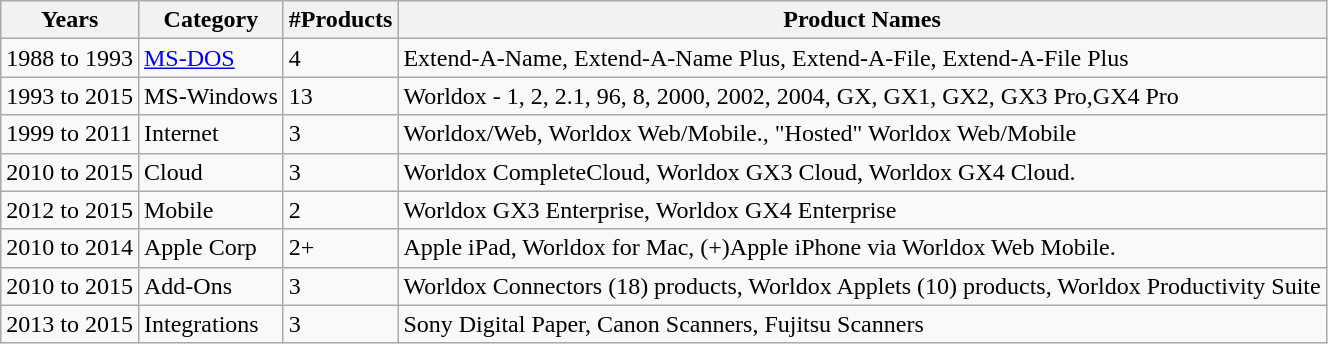<table class="wikitable">
<tr>
<th>Years</th>
<th>Category</th>
<th>#Products</th>
<th>Product Names</th>
</tr>
<tr>
<td>1988 to 1993</td>
<td><a href='#'>MS-DOS</a></td>
<td>4</td>
<td>Extend-A-Name, Extend-A-Name Plus, Extend-A-File, Extend-A-File Plus</td>
</tr>
<tr>
<td>1993 to 2015</td>
<td>MS-Windows</td>
<td>13</td>
<td>Worldox - 1, 2, 2.1, 96, 8, 2000, 2002, 2004, GX, GX1, GX2, GX3 Pro,GX4 Pro</td>
</tr>
<tr>
<td>1999 to 2011</td>
<td>Internet</td>
<td>3</td>
<td>Worldox/Web, Worldox Web/Mobile., "Hosted" Worldox Web/Mobile</td>
</tr>
<tr>
<td>2010 to 2015</td>
<td>Cloud</td>
<td>3</td>
<td>Worldox CompleteCloud, Worldox GX3 Cloud, Worldox GX4 Cloud.</td>
</tr>
<tr>
<td>2012 to 2015</td>
<td>Mobile</td>
<td>2</td>
<td>Worldox GX3 Enterprise, Worldox GX4 Enterprise</td>
</tr>
<tr>
<td>2010 to 2014</td>
<td>Apple Corp</td>
<td>2+</td>
<td>Apple iPad, Worldox for Mac, (+)Apple iPhone via Worldox Web Mobile.</td>
</tr>
<tr>
<td>2010 to 2015</td>
<td>Add-Ons</td>
<td>3</td>
<td>Worldox Connectors (18) products, Worldox Applets (10) products, Worldox Productivity Suite</td>
</tr>
<tr>
<td>2013 to 2015</td>
<td>Integrations</td>
<td>3</td>
<td>Sony Digital Paper, Canon Scanners, Fujitsu Scanners</td>
</tr>
</table>
